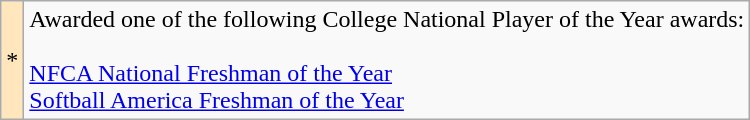<table class="wikitable">
<tr>
<td style="background:#ffe6bd;">*</td>
<td>Awarded one of the following College National Player of the Year awards: <br><br><a href='#'>NFCA National Freshman of the Year</a><br>
<a href='#'>Softball America Freshman of the Year</a></td>
</tr>
</table>
